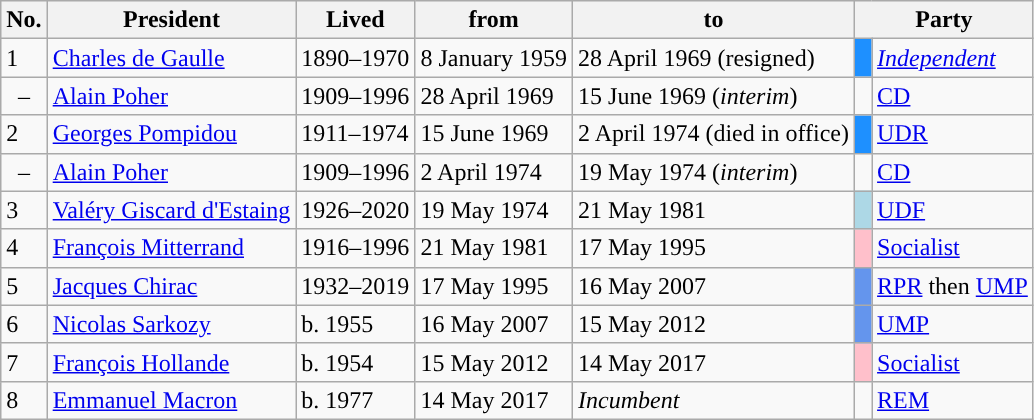<table class="wikitable">
<tr style="background:#efefef;">
<th>No.</th>
<th>President</th>
<th>Lived</th>
<th>from</th>
<th>to</th>
<th colspan="2">Party</th>
</tr>
<tr>
<td>1</td>
<td><a href='#'>Charles de Gaulle</a></td>
<td>1890–1970</td>
<td>8 January 1959</td>
<td>28 April 1969 (resigned)</td>
<td style="width: 4px; background:#1E90FF"></td>
<td><em><a href='#'>Independent</a></em></td>
</tr>
<tr>
<td align=center>–</td>
<td><a href='#'>Alain Poher</a></td>
<td>1909–1996</td>
<td>28 April 1969</td>
<td>15 June 1969 (<em>interim</em>)</td>
<td style="background:"></td>
<td><a href='#'>CD</a></td>
</tr>
<tr>
<td>2</td>
<td><a href='#'>Georges Pompidou</a></td>
<td>1911–1974</td>
<td>15 June 1969</td>
<td>2 April 1974 (died in office)</td>
<td style="background:#1E90FF"></td>
<td><a href='#'>UDR</a></td>
</tr>
<tr>
<td align=center>–</td>
<td><a href='#'>Alain Poher</a></td>
<td>1909–1996</td>
<td>2 April 1974</td>
<td>19 May 1974 (<em>interim</em>)</td>
<td style="background:"></td>
<td><a href='#'>CD</a></td>
</tr>
<tr>
<td>3</td>
<td><a href='#'>Valéry Giscard d'Estaing</a></td>
<td>1926–2020</td>
<td>19 May 1974</td>
<td>21 May 1981</td>
<td bgcolor=lightblue></td>
<td><a href='#'>UDF</a></td>
</tr>
<tr>
<td>4</td>
<td><a href='#'>François Mitterrand</a></td>
<td>1916–1996</td>
<td>21 May 1981</td>
<td>17 May 1995</td>
<td style="background:pink"></td>
<td><a href='#'>Socialist</a></td>
</tr>
<tr>
<td>5</td>
<td><a href='#'>Jacques Chirac</a></td>
<td>1932–2019</td>
<td>17 May 1995</td>
<td>16 May 2007</td>
<td bgcolor=#6495ED></td>
<td><a href='#'>RPR</a> then <a href='#'>UMP</a></td>
</tr>
<tr>
<td>6</td>
<td><a href='#'>Nicolas Sarkozy</a></td>
<td>b. 1955</td>
<td>16 May 2007</td>
<td>15 May 2012</td>
<td bgcolor=#6495ED></td>
<td><a href='#'>UMP</a></td>
</tr>
<tr>
<td>7</td>
<td><a href='#'>François Hollande</a></td>
<td>b. 1954</td>
<td>15 May 2012</td>
<td>14 May 2017</td>
<td style="background:pink"></td>
<td><a href='#'>Socialist</a></td>
</tr>
<tr>
<td>8</td>
<td><a href='#'>Emmanuel Macron</a></td>
<td>b. 1977</td>
<td>14 May 2017</td>
<td><em>Incumbent</em></td>
<td style="background:"></td>
<td><a href='#'>REM</a></td>
</tr>
</table>
